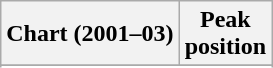<table class="wikitable sortable plainrowheaders" style="text-align:center">
<tr>
<th scope="col">Chart (2001–03)</th>
<th scope="col">Peak<br>position</th>
</tr>
<tr>
</tr>
<tr>
</tr>
<tr>
</tr>
<tr>
</tr>
<tr>
</tr>
<tr>
</tr>
<tr>
</tr>
<tr>
</tr>
<tr>
</tr>
<tr>
</tr>
<tr>
</tr>
</table>
